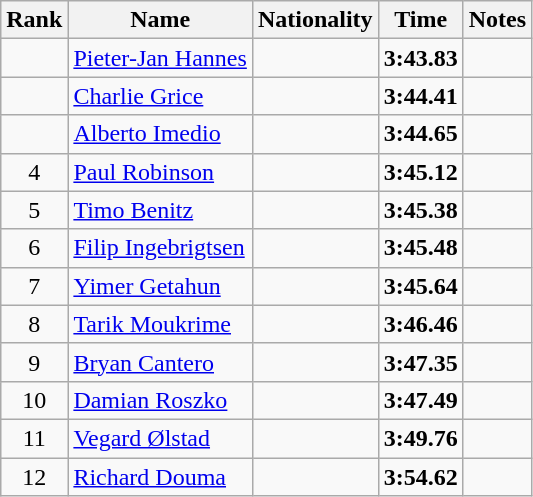<table class="wikitable sortable" style="text-align:center">
<tr>
<th>Rank</th>
<th>Name</th>
<th>Nationality</th>
<th>Time</th>
<th>Notes</th>
</tr>
<tr>
<td></td>
<td align=left><a href='#'>Pieter-Jan Hannes</a></td>
<td align=left></td>
<td><strong>3:43.83</strong></td>
<td></td>
</tr>
<tr>
<td></td>
<td align=left><a href='#'>Charlie Grice</a></td>
<td align=left></td>
<td><strong>3:44.41</strong></td>
<td></td>
</tr>
<tr>
<td></td>
<td align=left><a href='#'>Alberto Imedio</a></td>
<td align=left></td>
<td><strong>3:44.65</strong></td>
<td></td>
</tr>
<tr>
<td>4</td>
<td align=left><a href='#'>Paul Robinson</a></td>
<td align=left></td>
<td><strong>3:45.12</strong></td>
<td></td>
</tr>
<tr>
<td>5</td>
<td align=left><a href='#'>Timo Benitz</a></td>
<td align=left></td>
<td><strong>3:45.38</strong></td>
<td></td>
</tr>
<tr>
<td>6</td>
<td align=left><a href='#'>Filip Ingebrigtsen</a></td>
<td align=left></td>
<td><strong>3:45.48</strong></td>
<td></td>
</tr>
<tr>
<td>7</td>
<td align=left><a href='#'>Yimer Getahun</a></td>
<td align=left></td>
<td><strong>3:45.64</strong></td>
<td></td>
</tr>
<tr>
<td>8</td>
<td align=left><a href='#'>Tarik Moukrime</a></td>
<td align=left></td>
<td><strong>3:46.46</strong></td>
<td></td>
</tr>
<tr>
<td>9</td>
<td align=left><a href='#'>Bryan Cantero</a></td>
<td align=left></td>
<td><strong>3:47.35</strong></td>
<td></td>
</tr>
<tr>
<td>10</td>
<td align=left><a href='#'>Damian Roszko</a></td>
<td align=left></td>
<td><strong>3:47.49</strong></td>
<td></td>
</tr>
<tr>
<td>11</td>
<td align=left><a href='#'>Vegard Ølstad</a></td>
<td align=left></td>
<td><strong>3:49.76</strong></td>
<td></td>
</tr>
<tr>
<td>12</td>
<td align=left><a href='#'>Richard Douma</a></td>
<td align=left></td>
<td><strong>3:54.62</strong></td>
<td></td>
</tr>
</table>
